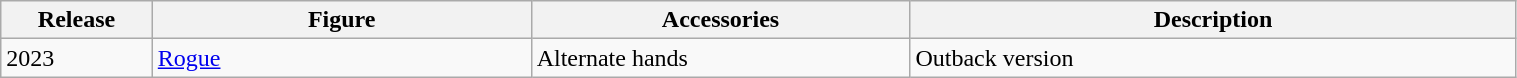<table class="wikitable" style="width:80%;">
<tr>
<th width=10%>Release</th>
<th width=25%>Figure</th>
<th width=25%>Accessories</th>
<th width=40%>Description</th>
</tr>
<tr>
<td>2023</td>
<td><a href='#'>Rogue</a></td>
<td>Alternate hands</td>
<td>Outback version</td>
</tr>
</table>
